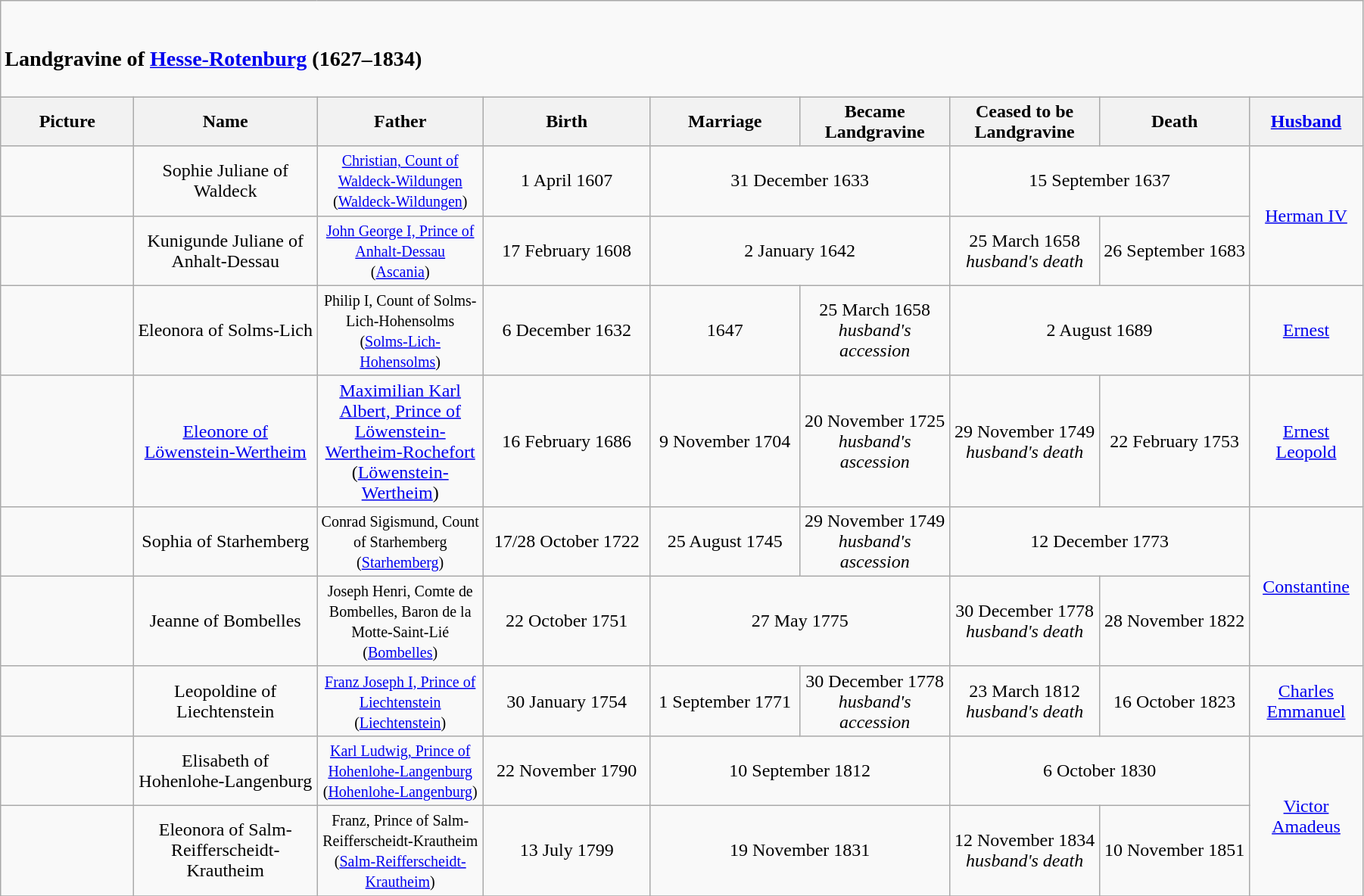<table width=95% class="wikitable">
<tr>
<td colspan="9"><br><h3>Landgravine of <a href='#'>Hesse-Rotenburg</a> (1627–1834)</h3></td>
</tr>
<tr>
<th width = "8%">Picture</th>
<th width = "11%">Name</th>
<th width = "10%">Father</th>
<th width = "10%">Birth</th>
<th width = "9%">Marriage</th>
<th width = "9%">Became Landgravine</th>
<th width = "9%">Ceased to be Landgravine</th>
<th width = "9%">Death</th>
<th width = "6%"><a href='#'>Husband</a></th>
</tr>
<tr>
<td align="center"></td>
<td align="center">Sophie Juliane of Waldeck</td>
<td align="center"><small><a href='#'>Christian, Count of Waldeck-Wildungen</a><br>(<a href='#'>Waldeck-Wildungen</a>)</small></td>
<td align="center">1 April 1607</td>
<td align="center" colspan="2">31 December 1633</td>
<td align="center" colspan="2">15 September 1637</td>
<td align="center" rowspan="2"><a href='#'>Herman IV</a></td>
</tr>
<tr>
<td align="center"></td>
<td align="center">Kunigunde Juliane of Anhalt-Dessau</td>
<td align="center"><small><a href='#'>John George I, Prince of Anhalt-Dessau</a><br>(<a href='#'>Ascania</a>)</small></td>
<td align="center">17 February 1608</td>
<td align="center" colspan="2">2 January 1642</td>
<td align="center">25 March 1658<br><em>husband's death</em></td>
<td align="center">26 September 1683</td>
</tr>
<tr>
<td align="center"></td>
<td align="center">Eleonora of Solms-Lich</td>
<td align="center"><small>Philip I, Count of Solms-Lich-Hohensolms<br>(<a href='#'>Solms-Lich-Hohensolms</a>)</small></td>
<td align="center">6 December 1632</td>
<td align="center">1647</td>
<td align="center">25 March 1658<br><em>husband's accession</em></td>
<td align="center" colspan="2">2 August 1689</td>
<td align="center"><a href='#'>Ernest</a></td>
</tr>
<tr>
<td align="center"></td>
<td align="center"><a href='#'>Eleonore of Löwenstein-Wertheim</a></td>
<td align="center"><a href='#'>Maximilian Karl Albert, Prince of Löwenstein-Wertheim-Rochefort</a><br>(<a href='#'>Löwenstein-Wertheim</a>)</td>
<td align="center">16 February 1686</td>
<td align="center">9 November 1704</td>
<td align="center">20 November 1725<br><em>husband's ascession</em></td>
<td align="center">29 November 1749<br><em>husband's death</em></td>
<td align="center">22 February 1753</td>
<td align="center"><a href='#'>Ernest Leopold</a></td>
</tr>
<tr>
<td align="center"></td>
<td align="center">Sophia of Starhemberg</td>
<td align="center"><small>Conrad Sigismund, Count of Starhemberg<br>(<a href='#'>Starhemberg</a>)</small></td>
<td align="center">17/28 October 1722</td>
<td align="center">25 August 1745</td>
<td align="center">29 November 1749<br><em>husband's ascession</em></td>
<td align="center" colspan="2">12 December 1773</td>
<td align="center" rowspan="2"><a href='#'>Constantine</a></td>
</tr>
<tr>
<td align="center"></td>
<td align="center">Jeanne of Bombelles</td>
<td align="center"><small>Joseph Henri, Comte de Bombelles, Baron de la Motte-Saint-Lié<br>(<a href='#'>Bombelles</a>)</small></td>
<td align="center">22 October 1751</td>
<td align="center" colspan="2">27 May 1775</td>
<td align="center">30 December 1778<br><em>husband's death</em></td>
<td align="center">28 November 1822</td>
</tr>
<tr>
<td align="center"></td>
<td align="center">Leopoldine of Liechtenstein</td>
<td align="center"><small><a href='#'>Franz Joseph I, Prince of Liechtenstein</a><br>(<a href='#'>Liechtenstein</a>)</small></td>
<td align="center">30 January 1754</td>
<td align="center">1 September 1771</td>
<td align="center">30 December 1778<br><em>husband's accession</em></td>
<td align="center">23 March 1812<br><em>husband's death</em></td>
<td align="center">16 October 1823</td>
<td align="center"><a href='#'>Charles Emmanuel</a></td>
</tr>
<tr>
<td align="center"></td>
<td align="center">Elisabeth of Hohenlohe-Langenburg</td>
<td align="center"><small><a href='#'>Karl Ludwig, Prince of Hohenlohe-Langenburg</a><br>(<a href='#'>Hohenlohe-Langenburg</a>)</small></td>
<td align="center">22 November 1790</td>
<td align="center" colspan="2">10 September 1812</td>
<td align="center" colspan="2">6 October 1830</td>
<td align="center" rowspan="2"><a href='#'>Victor Amadeus</a></td>
</tr>
<tr>
<td align="center"></td>
<td align="center">Eleonora of Salm-Reifferscheidt-Krautheim</td>
<td align="center"><small>Franz, Prince of Salm-Reifferscheidt-Krautheim<br>(<a href='#'>Salm-Reifferscheidt-Krautheim</a>)</small></td>
<td align="center">13 July 1799</td>
<td align="center" colspan="2">19 November 1831</td>
<td align="center">12 November 1834<br><em>husband's death</em></td>
<td align="center">10 November 1851</td>
</tr>
<tr>
</tr>
</table>
